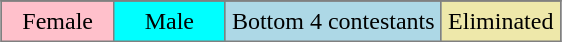<table border="2" cellpadding="4" style="background:gray; border:1px solid gray; border-collapse:collapse; margin:1em auto; text-align:center;">
<tr>
</tr>
<tr>
<td style="background:pink;" width="20%">Female</td>
<td style="background:cyan;" width="20%">Male</td>
<td style="background:lightblue;">Bottom 4 contestants</td>
<td style="background:palegoldenrod;">Eliminated</td>
</tr>
</table>
